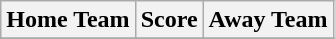<table class="wikitable" style="text-align: center">
<tr>
<th>Home Team</th>
<th>Score</th>
<th>Away Team</th>
</tr>
<tr>
</tr>
</table>
